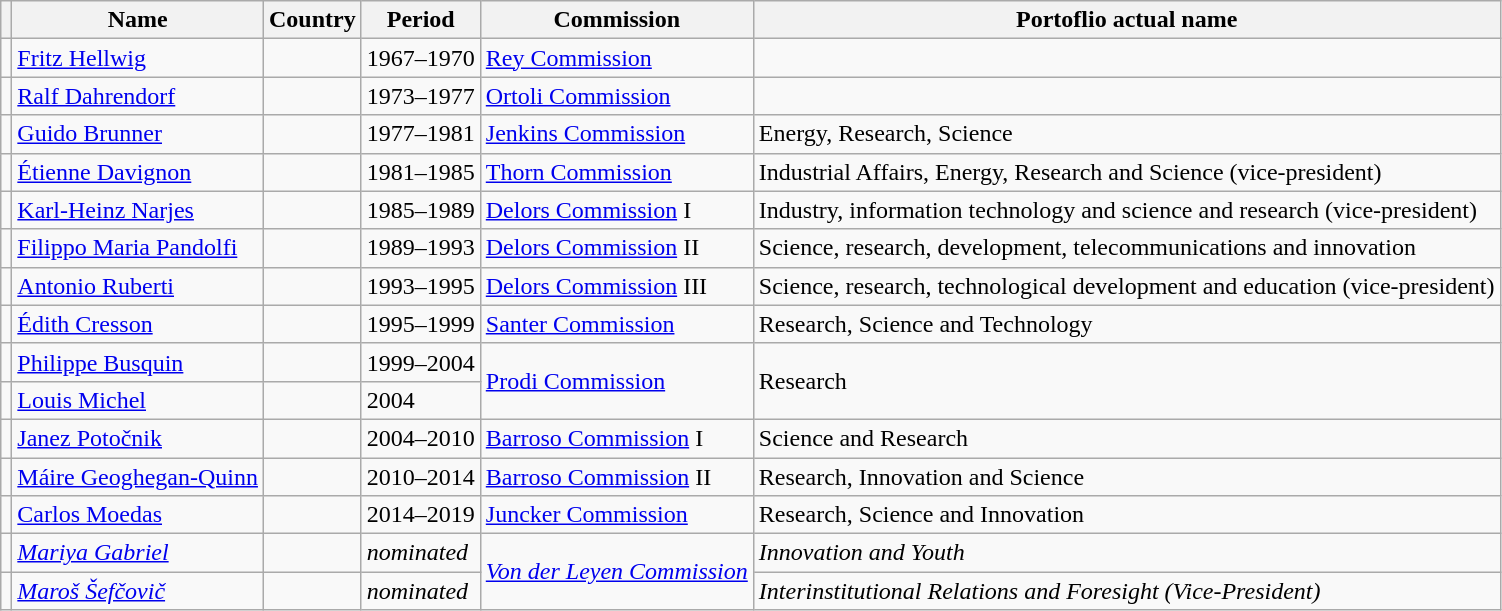<table class="wikitable">
<tr>
<th></th>
<th>Name</th>
<th>Country</th>
<th>Period</th>
<th>Commission</th>
<th>Portoflio actual name</th>
</tr>
<tr>
<td></td>
<td><a href='#'>Fritz Hellwig</a></td>
<td></td>
<td>1967–1970</td>
<td><a href='#'>Rey Commission</a></td>
<td></td>
</tr>
<tr>
<td></td>
<td><a href='#'>Ralf Dahrendorf</a></td>
<td></td>
<td>1973–1977</td>
<td><a href='#'>Ortoli Commission</a></td>
<td></td>
</tr>
<tr>
<td></td>
<td><a href='#'>Guido Brunner</a></td>
<td></td>
<td>1977–1981</td>
<td><a href='#'>Jenkins Commission</a></td>
<td>Energy, Research, Science</td>
</tr>
<tr>
<td></td>
<td><a href='#'>Étienne Davignon</a></td>
<td></td>
<td>1981–1985</td>
<td><a href='#'>Thorn Commission</a></td>
<td>Industrial Affairs, Energy, Research and Science (vice-president)</td>
</tr>
<tr>
<td></td>
<td><a href='#'>Karl-Heinz Narjes</a></td>
<td></td>
<td>1985–1989</td>
<td><a href='#'>Delors Commission</a> I</td>
<td>Industry, information technology and science and research (vice-president)</td>
</tr>
<tr>
<td></td>
<td><a href='#'>Filippo Maria Pandolfi</a></td>
<td></td>
<td>1989–1993</td>
<td><a href='#'>Delors Commission</a> II</td>
<td>Science, research, development, telecommunications and innovation</td>
</tr>
<tr>
<td></td>
<td><a href='#'>Antonio Ruberti</a></td>
<td></td>
<td>1993–1995</td>
<td><a href='#'>Delors Commission</a> III</td>
<td>Science, research, technological development and education (vice-president)</td>
</tr>
<tr>
<td></td>
<td><a href='#'>Édith Cresson</a></td>
<td></td>
<td>1995–1999</td>
<td><a href='#'>Santer Commission</a></td>
<td>Research, Science and Technology</td>
</tr>
<tr>
<td></td>
<td><a href='#'>Philippe Busquin</a></td>
<td></td>
<td>1999–2004</td>
<td rowspan="2"><a href='#'>Prodi Commission</a></td>
<td rowspan="2">Research</td>
</tr>
<tr>
<td></td>
<td><a href='#'>Louis Michel</a></td>
<td></td>
<td>2004</td>
</tr>
<tr>
<td></td>
<td><a href='#'>Janez Potočnik</a></td>
<td></td>
<td>2004–2010</td>
<td><a href='#'>Barroso Commission</a> I</td>
<td>Science and Research</td>
</tr>
<tr>
<td></td>
<td><a href='#'>Máire Geoghegan-Quinn</a></td>
<td></td>
<td>2010–2014</td>
<td><a href='#'>Barroso Commission</a> II</td>
<td>Research, Innovation and Science</td>
</tr>
<tr>
<td></td>
<td><a href='#'>Carlos Moedas</a></td>
<td></td>
<td>2014–2019</td>
<td><a href='#'>Juncker Commission</a></td>
<td>Research, Science and Innovation</td>
</tr>
<tr>
<td></td>
<td><em><a href='#'>Mariya Gabriel</a></em></td>
<td><em></em></td>
<td><em>nominated</em></td>
<td rowspan="2"><em><a href='#'>Von der Leyen Commission</a></em></td>
<td><em>Innovation and Youth</em></td>
</tr>
<tr>
<td></td>
<td><em><a href='#'>Maroš Šefčovič</a></em></td>
<td><em></em></td>
<td><em>nominated</em></td>
<td><em>Interinstitutional Relations and Foresight (Vice-President)</em></td>
</tr>
</table>
